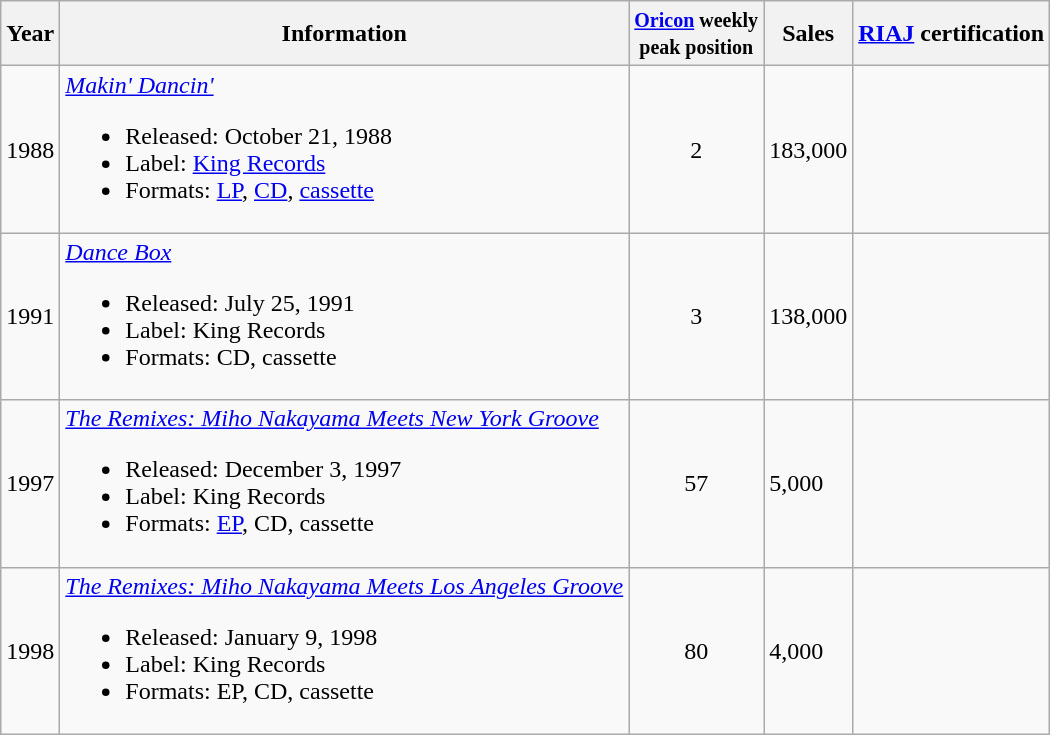<table class="wikitable">
<tr>
<th>Year</th>
<th>Information</th>
<th><small><a href='#'>Oricon</a> weekly<br>peak position</small></th>
<th>Sales<br></th>
<th><a href='#'>RIAJ</a> certification</th>
</tr>
<tr>
<td>1988</td>
<td><em><a href='#'>Makin' Dancin'</a></em><br><ul><li>Released: October 21, 1988</li><li>Label: <a href='#'>King Records</a></li><li>Formats: <a href='#'>LP</a>, <a href='#'>CD</a>, <a href='#'>cassette</a></li></ul></td>
<td style="text-align:center;">2</td>
<td align="left">183,000</td>
<td align="left"></td>
</tr>
<tr>
<td>1991</td>
<td><em><a href='#'>Dance Box</a></em><br><ul><li>Released: July 25, 1991</li><li>Label: King Records</li><li>Formats: CD, cassette</li></ul></td>
<td style="text-align:center;">3</td>
<td align="left">138,000</td>
<td align="left"></td>
</tr>
<tr>
<td>1997</td>
<td><em><a href='#'>The Remixes: Miho Nakayama Meets New York Groove</a></em><br><ul><li>Released: December 3, 1997</li><li>Label: King Records</li><li>Formats: <a href='#'>EP</a>, CD, cassette</li></ul></td>
<td style="text-align:center;">57</td>
<td align="left">5,000</td>
<td align="left"></td>
</tr>
<tr>
<td>1998</td>
<td><em><a href='#'>The Remixes: Miho Nakayama Meets Los Angeles Groove</a></em><br><ul><li>Released: January 9, 1998</li><li>Label: King Records</li><li>Formats: EP, CD, cassette</li></ul></td>
<td style="text-align:center;">80</td>
<td align="left">4,000</td>
<td align="left"></td>
</tr>
</table>
